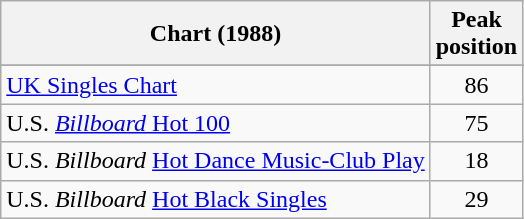<table class="wikitable plainrowheaders sortable">
<tr>
<th>Chart (1988)</th>
<th>Peak<br>position</th>
</tr>
<tr>
</tr>
<tr>
<td align="left"><a href='#'>UK Singles Chart</a></td>
<td align="center">86</td>
</tr>
<tr>
<td>U.S. <a href='#'><em>Billboard</em> Hot 100</a></td>
<td align="center">75</td>
</tr>
<tr>
<td>U.S. <em>Billboard</em> <a href='#'>Hot Dance Music-Club Play</a></td>
<td align="center">18</td>
</tr>
<tr>
<td>U.S. <em>Billboard</em> <a href='#'>Hot Black Singles</a></td>
<td align="center">29</td>
</tr>
</table>
